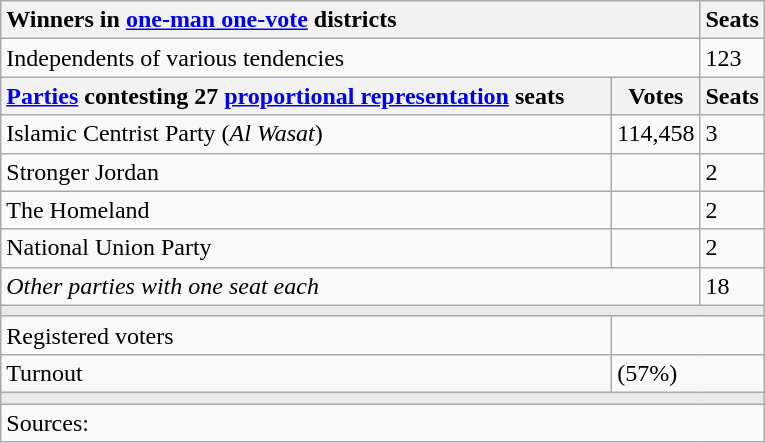<table class="wikitable">
<tr>
<th colspan="2" style="text-align:left;vertical-align:top;" width=400>Winners in <a href='#'>one-man one-vote</a> districts</th>
<th>Seats</th>
</tr>
<tr>
<td colspan="2" style="text-align:left;">Independents of various tendencies</td>
<td>123</td>
</tr>
<tr>
<th style="text-align:left;vertical-align:top;" width=400><a href='#'>Parties</a> contesting 27 <a href='#'>proportional representation</a> seats</th>
<th>Votes</th>
<th>Seats</th>
</tr>
<tr>
<td style="text-align:left;">Islamic Centrist Party (<em>Al Wasat</em>)</td>
<td style="vertical-align:top;">114,458</td>
<td style="vertical-align:top;">3</td>
</tr>
<tr>
<td style="text-align:left;">Stronger Jordan</td>
<td style="vertical-align:top;"></td>
<td style="vertical-align:top;">2</td>
</tr>
<tr>
<td style="text-align:left;">The Homeland</td>
<td style="vertical-align:top;"></td>
<td style="vertical-align:top;">2</td>
</tr>
<tr>
<td style="text-align:left;">National Union Party</td>
<td style="vertical-align:top;"></td>
<td style="vertical-align:top;">2</td>
</tr>
<tr>
<td colspan="2" style="text-align:left;"><em>Other parties with one seat each</em></td>
<td style="vertical-align:top;">18</td>
</tr>
<tr>
<td colspan="3" style="background-color:#E9E9E9"></td>
</tr>
<tr>
<td style="text-align:left;">Registered voters</td>
<td colspan="2" style="text-align:left;"></td>
</tr>
<tr>
<td style="text-align:left;">Turnout</td>
<td colspan="2" style="text-align:left;"> (57%)</td>
</tr>
<tr>
<td colspan="3" style="background-color:#E9E9E9"></td>
</tr>
<tr>
<td colspan="3" style="text-align:left;">Sources:</td>
</tr>
</table>
